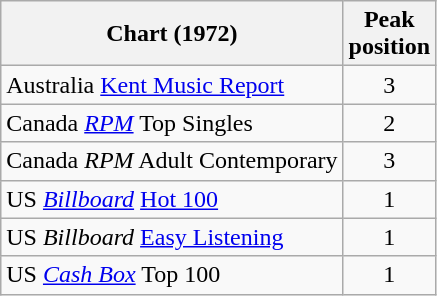<table class="wikitable sortable">
<tr>
<th>Chart (1972)</th>
<th>Peak<br>position</th>
</tr>
<tr>
<td>Australia <a href='#'>Kent Music Report</a></td>
<td style="text-align:center;">3</td>
</tr>
<tr>
<td>Canada <em><a href='#'>RPM</a></em> Top Singles</td>
<td style="text-align:center;">2</td>
</tr>
<tr>
<td>Canada <em>RPM</em> Adult Contemporary</td>
<td style="text-align:center;">3</td>
</tr>
<tr>
<td>US <em><a href='#'>Billboard</a></em> <a href='#'>Hot 100</a></td>
<td style="text-align:center;">1</td>
</tr>
<tr>
<td>US <em>Billboard</em> <a href='#'>Easy Listening</a></td>
<td style="text-align:center;">1</td>
</tr>
<tr>
<td>US <a href='#'><em>Cash Box</em></a> Top 100</td>
<td align="center">1</td>
</tr>
</table>
